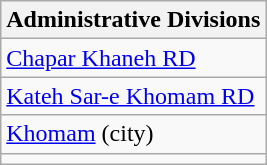<table class="wikitable">
<tr>
<th>Administrative Divisions</th>
</tr>
<tr>
<td><a href='#'>Chapar Khaneh RD</a></td>
</tr>
<tr>
<td><a href='#'>Kateh Sar-e Khomam RD</a></td>
</tr>
<tr>
<td><a href='#'>Khomam</a> (city)</td>
</tr>
<tr>
<td colspan=1></td>
</tr>
</table>
